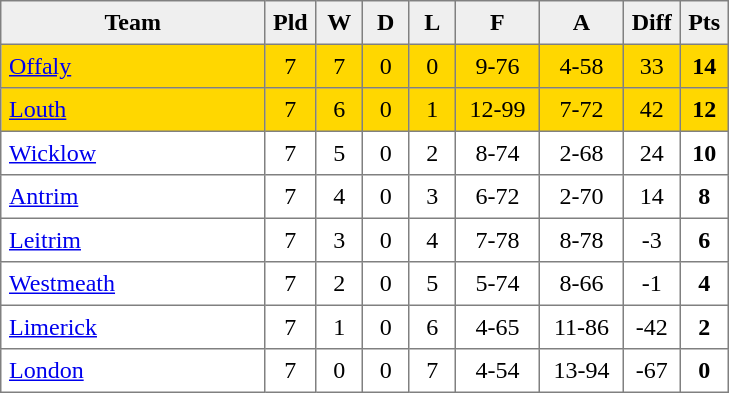<table style=border-collapse:collapse border=1 cellspacing=0 cellpadding=5>
<tr align=center bgcolor=#efefef>
<th width=165>Team</th>
<th width=20>Pld</th>
<th width=20>W</th>
<th width=20>D</th>
<th width=20>L</th>
<th width=45>F</th>
<th width=45>A</th>
<th width=20>Diff</th>
<th width=20>Pts</th>
</tr>
<tr align=center style= "background:gold;">
<td style="text-align:left"><a href='#'>Offaly</a></td>
<td>7</td>
<td>7</td>
<td>0</td>
<td>0</td>
<td>9-76</td>
<td>4-58</td>
<td>33</td>
<td><strong>14</strong></td>
</tr>
<tr align=center style= "background:gold;">
<td style="text-align:left"><a href='#'>Louth</a></td>
<td>7</td>
<td>6</td>
<td>0</td>
<td>1</td>
<td>12-99</td>
<td>7-72</td>
<td>42</td>
<td><strong>12</strong></td>
</tr>
<tr align=center style= "">
<td style="text-align:left"><a href='#'>Wicklow</a></td>
<td>7</td>
<td>5</td>
<td>0</td>
<td>2</td>
<td>8-74</td>
<td>2-68</td>
<td>24</td>
<td><strong>10</strong></td>
</tr>
<tr align=center style= "">
<td style="text-align:left"><a href='#'>Antrim</a></td>
<td>7</td>
<td>4</td>
<td>0</td>
<td>3</td>
<td>6-72</td>
<td>2-70</td>
<td>14</td>
<td><strong>8</strong></td>
</tr>
<tr align=center style= "">
<td style="text-align:left"><a href='#'>Leitrim</a></td>
<td>7</td>
<td>3</td>
<td>0</td>
<td>4</td>
<td>7-78</td>
<td>8-78</td>
<td>-3</td>
<td><strong>6</strong></td>
</tr>
<tr align=center style= "">
<td style="text-align:left"><a href='#'>Westmeath</a></td>
<td>7</td>
<td>2</td>
<td>0</td>
<td>5</td>
<td>5-74</td>
<td>8-66</td>
<td>-1</td>
<td><strong>4</strong></td>
</tr>
<tr align=center style= "">
<td style="text-align:left"><a href='#'>Limerick</a></td>
<td>7</td>
<td>1</td>
<td>0</td>
<td>6</td>
<td>4-65</td>
<td>11-86</td>
<td>-42</td>
<td><strong>2</strong></td>
</tr>
<tr align=center style= "">
<td style="text-align:left"><a href='#'>London</a></td>
<td>7</td>
<td>0</td>
<td>0</td>
<td>7</td>
<td>4-54</td>
<td>13-94</td>
<td>-67</td>
<td><strong>0</strong></td>
</tr>
</table>
